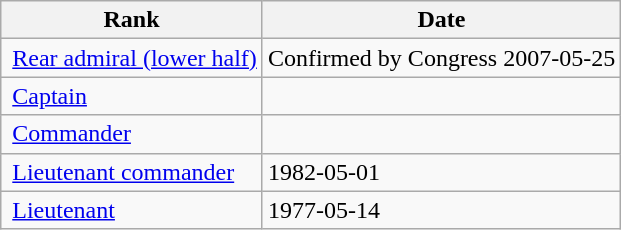<table class="wikitable floatright mw-collapsible mw-collapsed nowrap">
<tr>
<th>Rank</th>
<th>Date</th>
</tr>
<tr>
<td> <a href='#'>Rear admiral (lower half)</a></td>
<td>Confirmed by Congress 2007-05-25</td>
</tr>
<tr>
<td> <a href='#'>Captain</a></td>
<td></td>
</tr>
<tr>
<td> <a href='#'>Commander</a></td>
<td></td>
</tr>
<tr>
<td> <a href='#'>Lieutenant commander</a></td>
<td>1982-05-01</td>
</tr>
<tr>
<td> <a href='#'>Lieutenant</a></td>
<td>1977-05-14</td>
</tr>
</table>
